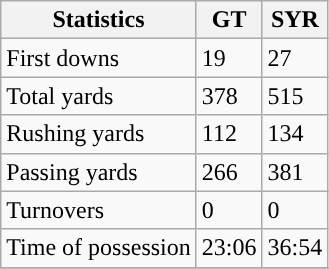<table class="wikitable" style="float: left;">
<tr>
<th>Statistics</th>
<th>GT</th>
<th>SYR</th>
</tr>
<tr>
<td>First downs</td>
<td>19</td>
<td>27</td>
</tr>
<tr>
<td>Total yards</td>
<td>378</td>
<td>515</td>
</tr>
<tr>
<td>Rushing yards</td>
<td>112</td>
<td>134</td>
</tr>
<tr>
<td>Passing yards</td>
<td>266</td>
<td>381</td>
</tr>
<tr>
<td>Turnovers</td>
<td>0</td>
<td>0</td>
</tr>
<tr>
<td>Time of possession</td>
<td>23:06</td>
<td>36:54</td>
</tr>
<tr>
</tr>
</table>
